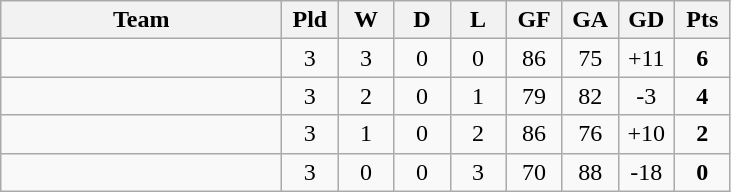<table class="wikitable" style="text-align: center;">
<tr>
<th width="180">Team</th>
<th width="30">Pld</th>
<th width="30">W</th>
<th width="30">D</th>
<th width="30">L</th>
<th width="30">GF</th>
<th width="30">GA</th>
<th width="30">GD</th>
<th width="30">Pts</th>
</tr>
<tr>
<td align="left"></td>
<td>3</td>
<td>3</td>
<td>0</td>
<td>0</td>
<td>86</td>
<td>75</td>
<td>+11</td>
<td><strong>6</strong></td>
</tr>
<tr>
<td align="left"></td>
<td>3</td>
<td>2</td>
<td>0</td>
<td>1</td>
<td>79</td>
<td>82</td>
<td>-3</td>
<td><strong>4</strong></td>
</tr>
<tr>
<td align="left"></td>
<td>3</td>
<td>1</td>
<td>0</td>
<td>2</td>
<td>86</td>
<td>76</td>
<td>+10</td>
<td><strong>2</strong></td>
</tr>
<tr>
<td align="left"></td>
<td>3</td>
<td>0</td>
<td>0</td>
<td>3</td>
<td>70</td>
<td>88</td>
<td>-18</td>
<td><strong>0</strong></td>
</tr>
</table>
